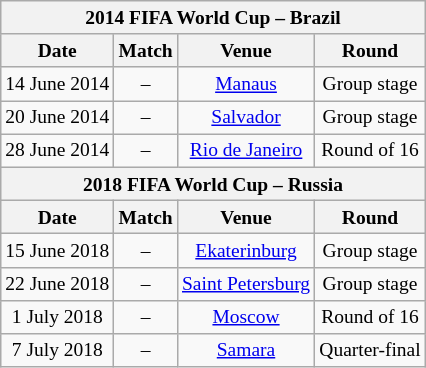<table class="wikitable" style="margin:1em auto 1em auto; text-align:center; font-size:small;">
<tr>
<th colspan="4">2014 FIFA World Cup – Brazil</th>
</tr>
<tr>
<th>Date</th>
<th>Match</th>
<th>Venue</th>
<th>Round</th>
</tr>
<tr>
<td>14 June 2014</td>
<td> – </td>
<td><a href='#'>Manaus</a></td>
<td>Group stage</td>
</tr>
<tr>
<td>20 June 2014</td>
<td> – </td>
<td><a href='#'>Salvador</a></td>
<td>Group stage</td>
</tr>
<tr>
<td>28 June 2014</td>
<td> – </td>
<td><a href='#'>Rio de Janeiro</a></td>
<td>Round of 16</td>
</tr>
<tr>
<th colspan="4">2018 FIFA World Cup – Russia</th>
</tr>
<tr>
<th>Date</th>
<th>Match</th>
<th>Venue</th>
<th>Round</th>
</tr>
<tr>
<td>15 June 2018</td>
<td> – </td>
<td><a href='#'>Ekaterinburg</a></td>
<td>Group stage</td>
</tr>
<tr>
<td>22 June 2018</td>
<td> – </td>
<td><a href='#'>Saint Petersburg</a></td>
<td>Group stage</td>
</tr>
<tr>
<td>1 July 2018</td>
<td> – </td>
<td><a href='#'>Moscow</a></td>
<td>Round of 16</td>
</tr>
<tr>
<td>7 July 2018</td>
<td> – </td>
<td><a href='#'>Samara</a></td>
<td>Quarter-final</td>
</tr>
</table>
